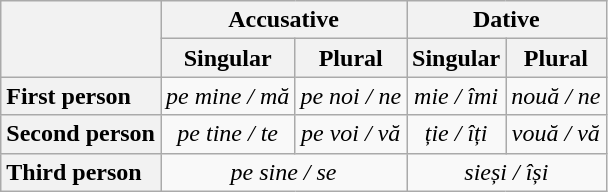<table class="wikitable" style="text-align: center;">
<tr>
<th rowspan="2"></th>
<th colspan="2">Accusative</th>
<th colspan="2">Dative</th>
</tr>
<tr>
<th>Singular</th>
<th>Plural</th>
<th>Singular</th>
<th>Plural</th>
</tr>
<tr>
<th style="text-align: left;">First person</th>
<td><em>pe mine / mă</em></td>
<td><em>pe noi / ne</em></td>
<td><em>mie / îmi</em></td>
<td><em>nouă / ne</em></td>
</tr>
<tr>
<th style="text-align: left;">Second person</th>
<td><em>pe tine / te</em></td>
<td><em>pe voi / vă</em></td>
<td><em>ție / îți</em></td>
<td><em>vouă / vă</em></td>
</tr>
<tr>
<th style="text-align: left;">Third person</th>
<td colspan="2" style="text-align: center;"><em>pe sine / se</em></td>
<td colspan="2" style="text-align: center;"><em>sieși / își</em></td>
</tr>
</table>
